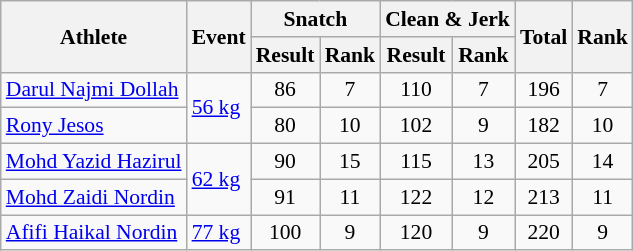<table class="wikitable" style="font-size:90%">
<tr>
<th rowspan="2">Athlete</th>
<th rowspan="2">Event</th>
<th colspan="2">Snatch</th>
<th colspan="2">Clean & Jerk</th>
<th rowspan="2">Total</th>
<th rowspan="2">Rank</th>
</tr>
<tr>
<th>Result</th>
<th>Rank</th>
<th>Result</th>
<th>Rank</th>
</tr>
<tr align=center>
<td align=left><a href='#'>Darul Najmi Dollah</a></td>
<td rowspan=2 align=left><a href='#'>56 kg</a></td>
<td>86</td>
<td>7</td>
<td>110</td>
<td>7</td>
<td>196</td>
<td>7</td>
</tr>
<tr align=center>
<td align=left><a href='#'>Rony Jesos</a></td>
<td>80</td>
<td>10</td>
<td>102</td>
<td>9</td>
<td>182</td>
<td>10</td>
</tr>
<tr align=center>
<td align=left><a href='#'>Mohd Yazid Hazirul</a></td>
<td rowspan=2 align=left><a href='#'>62 kg</a></td>
<td>90</td>
<td>15</td>
<td>115</td>
<td>13</td>
<td>205</td>
<td>14</td>
</tr>
<tr align=center>
<td align=left><a href='#'>Mohd Zaidi Nordin</a></td>
<td>91</td>
<td>11</td>
<td>122</td>
<td>12</td>
<td>213</td>
<td>11</td>
</tr>
<tr align=center>
<td align=left><a href='#'>Afifi Haikal Nordin</a></td>
<td align=left><a href='#'>77 kg</a></td>
<td>100</td>
<td>9</td>
<td>120</td>
<td>9</td>
<td>220</td>
<td>9</td>
</tr>
</table>
